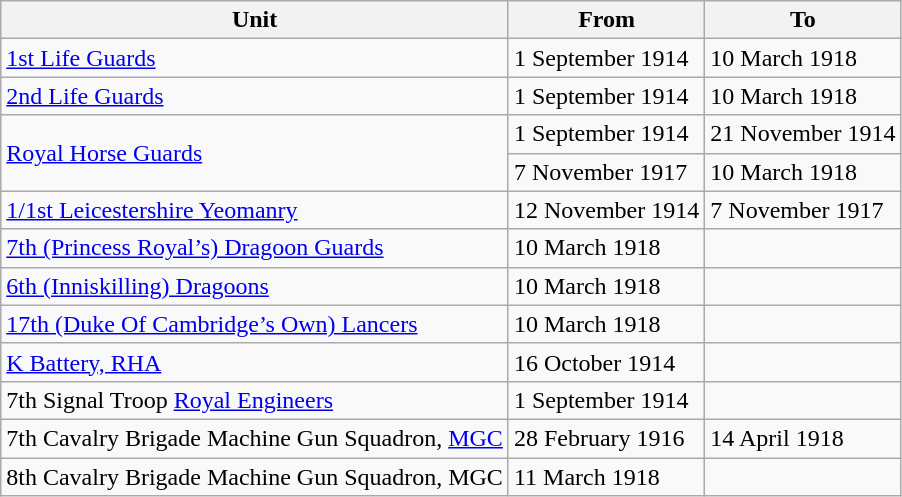<table class="wikitable">
<tr>
<th>Unit</th>
<th>From</th>
<th>To</th>
</tr>
<tr>
<td><a href='#'>1st Life Guards</a></td>
<td>1 September 1914</td>
<td>10 March 1918</td>
</tr>
<tr>
<td><a href='#'>2nd Life Guards</a></td>
<td>1 September 1914</td>
<td>10 March 1918</td>
</tr>
<tr>
<td rowspan=2><a href='#'>Royal Horse Guards</a></td>
<td>1 September 1914</td>
<td>21 November 1914</td>
</tr>
<tr>
<td>7 November 1917</td>
<td>10 March 1918</td>
</tr>
<tr>
<td><a href='#'>1/1st Leicestershire Yeomanry</a></td>
<td>12 November 1914</td>
<td>7 November 1917</td>
</tr>
<tr>
<td><a href='#'>7th (Princess Royal’s) Dragoon Guards</a></td>
<td>10 March 1918</td>
<td></td>
</tr>
<tr>
<td><a href='#'>6th (Inniskilling) Dragoons</a></td>
<td>10 March 1918</td>
<td></td>
</tr>
<tr>
<td><a href='#'>17th (Duke Of Cambridge’s Own) Lancers</a></td>
<td>10 March 1918</td>
<td></td>
</tr>
<tr>
<td><a href='#'>K Battery, RHA</a></td>
<td>16 October 1914</td>
<td></td>
</tr>
<tr>
<td>7th Signal Troop <a href='#'>Royal Engineers</a></td>
<td>1 September 1914</td>
<td></td>
</tr>
<tr>
<td>7th Cavalry Brigade Machine Gun Squadron, <a href='#'>MGC</a></td>
<td>28 February 1916</td>
<td>14 April 1918</td>
</tr>
<tr>
<td>8th Cavalry Brigade Machine Gun Squadron, MGC</td>
<td>11 March 1918</td>
<td></td>
</tr>
</table>
